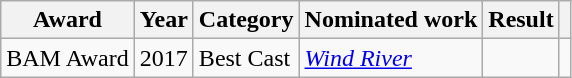<table class="wikitable plainrowheaders">
<tr>
<th>Award</th>
<th>Year</th>
<th>Category</th>
<th>Nominated work</th>
<th>Result</th>
<th></th>
</tr>
<tr>
<td>BAM Award</td>
<td>2017</td>
<td>Best Cast</td>
<td><em><a href='#'>Wind River</a></em></td>
<td></td>
<td></td>
</tr>
</table>
